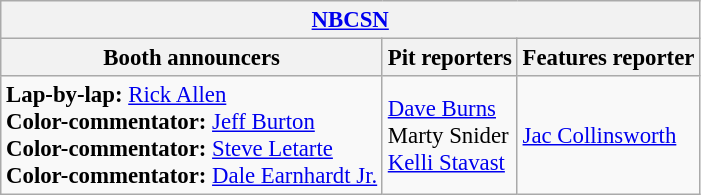<table class="wikitable" style="font-size: 95%">
<tr>
<th colspan="3"><a href='#'>NBCSN</a></th>
</tr>
<tr>
<th>Booth announcers</th>
<th>Pit reporters</th>
<th>Features reporter</th>
</tr>
<tr>
<td><strong>Lap-by-lap:</strong> <a href='#'>Rick Allen</a><br><strong>Color-commentator:</strong> <a href='#'>Jeff Burton</a><br><strong>Color-commentator:</strong> <a href='#'>Steve Letarte</a><br><strong>Color-commentator:</strong> <a href='#'>Dale Earnhardt Jr.</a></td>
<td><a href='#'>Dave Burns</a><br>Marty Snider<br><a href='#'>Kelli Stavast</a></td>
<td><a href='#'>Jac Collinsworth</a></td>
</tr>
</table>
